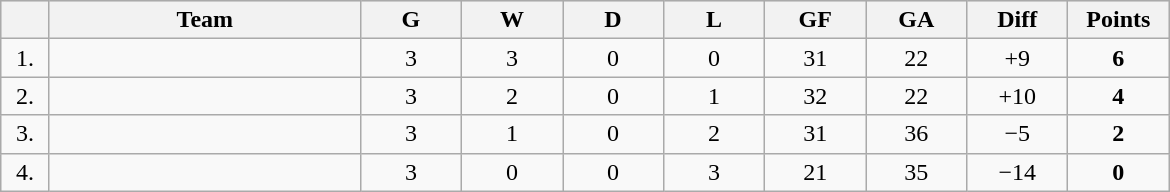<table class=wikitable style="text-align:center">
<tr bgcolor="#DCDCDC">
<th width="25"></th>
<th width="200">Team</th>
<th width="60">G</th>
<th width="60">W</th>
<th width="60">D</th>
<th width="60">L</th>
<th width="60">GF</th>
<th width="60">GA</th>
<th width="60">Diff</th>
<th width="60">Points</th>
</tr>
<tr bgcolor=>
<td>1.</td>
<td align=left></td>
<td>3</td>
<td>3</td>
<td>0</td>
<td>0</td>
<td>31</td>
<td>22</td>
<td>+9</td>
<td><strong>6</strong></td>
</tr>
<tr bgcolor=>
<td>2.</td>
<td align=left></td>
<td>3</td>
<td>2</td>
<td>0</td>
<td>1</td>
<td>32</td>
<td>22</td>
<td>+10</td>
<td><strong>4</strong></td>
</tr>
<tr bgcolor=>
<td>3.</td>
<td align=left></td>
<td>3</td>
<td>1</td>
<td>0</td>
<td>2</td>
<td>31</td>
<td>36</td>
<td>−5</td>
<td><strong>2</strong></td>
</tr>
<tr bgcolor=>
<td>4.</td>
<td align=left></td>
<td>3</td>
<td>0</td>
<td>0</td>
<td>3</td>
<td>21</td>
<td>35</td>
<td>−14</td>
<td><strong>0</strong></td>
</tr>
</table>
